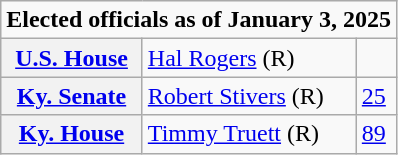<table class=wikitable>
<tr>
<td colspan="3"><strong>Elected officials as of January 3, 2025</strong></td>
</tr>
<tr>
<th scope=row><a href='#'>U.S. House</a></th>
<td><a href='#'>Hal Rogers</a> (R)</td>
<td></td>
</tr>
<tr>
<th scope=row><a href='#'>Ky. Senate</a></th>
<td><a href='#'>Robert Stivers</a> (R)</td>
<td><a href='#'>25</a></td>
</tr>
<tr>
<th scope=row><a href='#'>Ky. House</a></th>
<td><a href='#'>Timmy Truett</a> (R)</td>
<td><a href='#'>89</a></td>
</tr>
</table>
